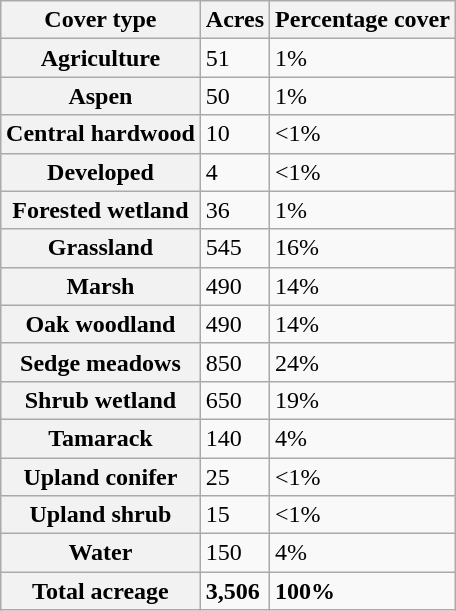<table class="wikitable" style="margin-left: auto; margin-right: auto; border: none;">
<tr>
<th>Cover type</th>
<th>Acres</th>
<th>Percentage cover</th>
</tr>
<tr>
<th>Agriculture</th>
<td>51</td>
<td>1%</td>
</tr>
<tr>
<th>Aspen</th>
<td>50</td>
<td>1%</td>
</tr>
<tr>
<th>Central hardwood</th>
<td>10</td>
<td><1%</td>
</tr>
<tr>
<th>Developed</th>
<td>4</td>
<td><1%</td>
</tr>
<tr>
<th>Forested wetland</th>
<td>36</td>
<td>1%</td>
</tr>
<tr>
<th>Grassland</th>
<td>545</td>
<td>16%</td>
</tr>
<tr>
<th>Marsh</th>
<td>490</td>
<td>14%</td>
</tr>
<tr>
<th>Oak woodland</th>
<td>490</td>
<td>14%</td>
</tr>
<tr>
<th>Sedge meadows</th>
<td>850</td>
<td>24%</td>
</tr>
<tr>
<th>Shrub wetland</th>
<td>650</td>
<td>19%</td>
</tr>
<tr>
<th>Tamarack</th>
<td>140</td>
<td>4%</td>
</tr>
<tr>
<th>Upland conifer</th>
<td>25</td>
<td><1%</td>
</tr>
<tr>
<th>Upland shrub</th>
<td>15</td>
<td><1%</td>
</tr>
<tr>
<th>Water</th>
<td>150</td>
<td>4%</td>
</tr>
<tr>
<th>Total acreage</th>
<td><strong>3,506</strong></td>
<td><strong>100%</strong></td>
</tr>
<tr>
</tr>
</table>
